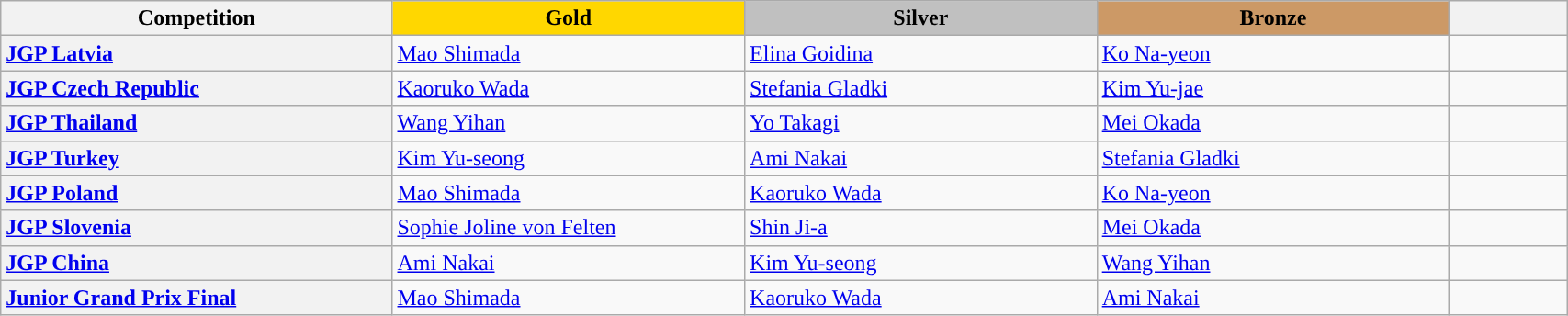<table class="wikitable unsortable" style="text-align:left; width:90%">
<tr>
<th scope="col" style="text-align:center; width:25%;">Competition</th>
<td scope="col" style="text-align:center; width:22.5%; background:gold"><strong>Gold</strong></td>
<td scope="col" style="text-align:center; width:22.5%; background:silver"><strong>Silver</strong></td>
<td scope="col" style="text-align:center; width:22.5%; background:#c96"><strong>Bronze</strong></td>
<th scope="col" style="text-align:center; width:7.5%;"></th>
</tr>
<tr>
<th scope="row" style="text-align:left"> <a href='#'>JGP Latvia</a></th>
<td> <a href='#'>Mao Shimada</a></td>
<td> <a href='#'>Elina Goidina</a></td>
<td> <a href='#'>Ko Na-yeon</a></td>
<td></td>
</tr>
<tr>
<th scope="row" style="text-align:left"> <a href='#'>JGP Czech Republic</a></th>
<td> <a href='#'>Kaoruko Wada</a></td>
<td> <a href='#'>Stefania Gladki</a></td>
<td> <a href='#'>Kim Yu-jae</a></td>
<td></td>
</tr>
<tr>
<th scope="row" style="text-align:left"> <a href='#'>JGP Thailand</a></th>
<td> <a href='#'>Wang Yihan</a></td>
<td> <a href='#'>Yo Takagi</a></td>
<td> <a href='#'>Mei Okada</a></td>
<td></td>
</tr>
<tr>
<th scope="row" style="text-align:left"> <a href='#'>JGP Turkey</a></th>
<td> <a href='#'>Kim Yu-seong</a></td>
<td> <a href='#'>Ami Nakai</a></td>
<td> <a href='#'>Stefania Gladki</a></td>
<td></td>
</tr>
<tr>
<th scope="row" style="text-align:left"> <a href='#'>JGP Poland</a></th>
<td> <a href='#'>Mao Shimada</a></td>
<td> <a href='#'>Kaoruko Wada</a></td>
<td> <a href='#'>Ko Na-yeon</a></td>
<td></td>
</tr>
<tr>
<th scope="row" style="text-align:left"> <a href='#'>JGP Slovenia</a></th>
<td> <a href='#'>Sophie Joline von Felten</a></td>
<td> <a href='#'>Shin Ji-a</a></td>
<td> <a href='#'>Mei Okada</a></td>
<td></td>
</tr>
<tr>
<th scope="row" style="text-align:left"> <a href='#'>JGP China</a></th>
<td> <a href='#'>Ami Nakai</a></td>
<td> <a href='#'>Kim Yu-seong</a></td>
<td> <a href='#'>Wang Yihan</a></td>
<td></td>
</tr>
<tr>
<th scope="row" style="text-align:left"> <a href='#'>Junior Grand Prix Final</a></th>
<td> <a href='#'>Mao Shimada</a></td>
<td> <a href='#'>Kaoruko Wada</a></td>
<td> <a href='#'>Ami Nakai</a></td>
<td></td>
</tr>
</table>
